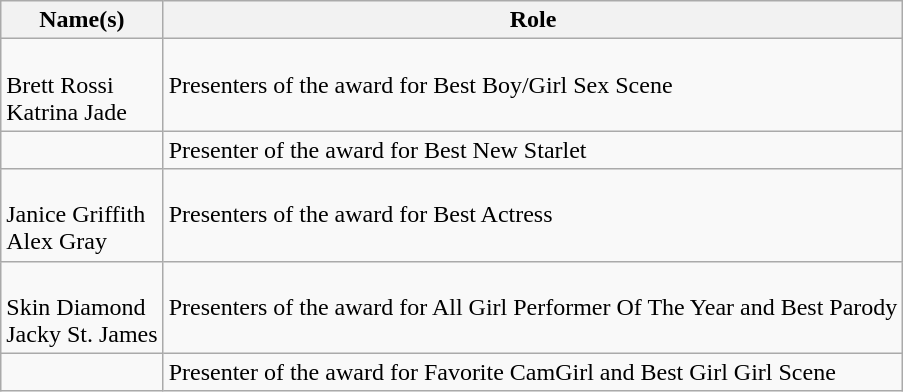<table class="wikitable sortable">
<tr>
<th>Name(s)</th>
<th>Role</th>
</tr>
<tr>
<td><br>Brett Rossi<br>Katrina Jade</td>
<td>Presenters of the award for Best Boy/Girl Sex Scene</td>
</tr>
<tr>
<td></td>
<td>Presenter of the award for Best New Starlet</td>
</tr>
<tr>
<td><br>Janice Griffith<br>Alex Gray</td>
<td>Presenters of the award for Best Actress</td>
</tr>
<tr>
<td><br>Skin Diamond<br>Jacky St. James</td>
<td>Presenters of the award for All Girl Performer Of The Year and Best Parody</td>
</tr>
<tr>
<td></td>
<td>Presenter of the award for Favorite CamGirl and Best Girl Girl Scene</td>
</tr>
</table>
